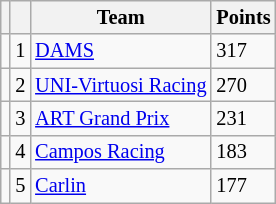<table class="wikitable" style="font-size: 85%;">
<tr>
<th></th>
<th></th>
<th>Team</th>
<th>Points</th>
</tr>
<tr>
<td></td>
<td align="center">1</td>
<td> <a href='#'>DAMS</a></td>
<td>317</td>
</tr>
<tr>
<td></td>
<td align="center">2</td>
<td> <a href='#'>UNI-Virtuosi Racing</a></td>
<td>270</td>
</tr>
<tr>
<td></td>
<td align="center">3</td>
<td> <a href='#'>ART Grand Prix</a></td>
<td>231</td>
</tr>
<tr>
<td></td>
<td align="center">4</td>
<td> <a href='#'>Campos Racing</a></td>
<td>183</td>
</tr>
<tr>
<td></td>
<td align="center">5</td>
<td> <a href='#'>Carlin</a></td>
<td>177</td>
</tr>
</table>
